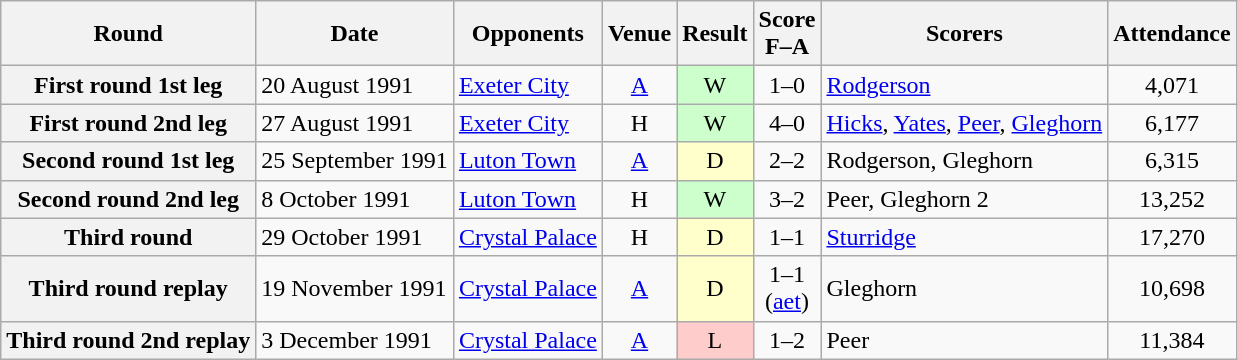<table class="wikitable plainrowheaders" style="text-align:center">
<tr>
<th scope="col">Round</th>
<th scope="col">Date</th>
<th scope="col">Opponents</th>
<th scope="col">Venue</th>
<th scope="col">Result</th>
<th scope="col">Score<br>F–A</th>
<th scope="col">Scorers</th>
<th scope="col">Attendance</th>
</tr>
<tr>
<th scope="row">First round 1st leg</th>
<td align="left">20 August 1991</td>
<td align="left"><a href='#'>Exeter City</a></td>
<td><a href='#'>A</a></td>
<td style="background:#cfc">W</td>
<td>1–0</td>
<td align="left"><a href='#'>Rodgerson</a></td>
<td>4,071</td>
</tr>
<tr>
<th scope="row">First round 2nd leg</th>
<td align="left">27 August 1991</td>
<td align="left"><a href='#'>Exeter City</a></td>
<td>H</td>
<td style="background:#cfc">W</td>
<td>4–0</td>
<td align="left"><a href='#'>Hicks</a>, <a href='#'>Yates</a>, <a href='#'>Peer</a>, <a href='#'>Gleghorn</a></td>
<td>6,177</td>
</tr>
<tr>
<th scope="row">Second round 1st leg</th>
<td align="left">25 September 1991</td>
<td align="left"><a href='#'>Luton Town</a></td>
<td><a href='#'>A</a></td>
<td style="background:#ffc">D</td>
<td>2–2</td>
<td align="left">Rodgerson, Gleghorn</td>
<td>6,315</td>
</tr>
<tr>
<th scope="row">Second round 2nd leg</th>
<td align="left">8 October 1991</td>
<td align="left"><a href='#'>Luton Town</a></td>
<td>H</td>
<td style="background:#cfc">W</td>
<td>3–2</td>
<td align="left">Peer, Gleghorn 2</td>
<td>13,252</td>
</tr>
<tr>
<th scope="row">Third round</th>
<td align="left">29 October 1991</td>
<td align="left"><a href='#'>Crystal Palace</a></td>
<td>H</td>
<td style="background:#ffc">D</td>
<td>1–1</td>
<td align="left"><a href='#'>Sturridge</a></td>
<td>17,270</td>
</tr>
<tr>
<th scope="row">Third round replay</th>
<td align="left">19 November 1991</td>
<td align="left"><a href='#'>Crystal Palace</a></td>
<td><a href='#'>A</a></td>
<td style="background:#ffc">D</td>
<td>1–1<br>(<a href='#'>aet</a>)</td>
<td align="left">Gleghorn</td>
<td>10,698</td>
</tr>
<tr>
<th scope="row">Third round 2nd replay</th>
<td align="left">3 December 1991</td>
<td align="left"><a href='#'>Crystal Palace</a></td>
<td><a href='#'>A</a></td>
<td style="background:#fcc">L</td>
<td>1–2</td>
<td align="left">Peer</td>
<td>11,384</td>
</tr>
</table>
